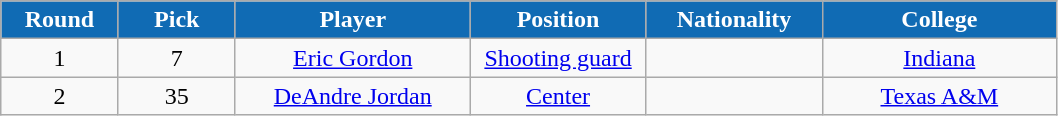<table class="wikitable sortable sortable">
<tr>
<th style="background:#106bb4; color:white" width="10%">Round</th>
<th style="background:#106bb4; color:white" width="10%">Pick</th>
<th style="background:#106bb4; color:white" width="20%">Player</th>
<th style="background:#106bb4; color:white" width="15%">Position</th>
<th style="background:#106bb4; color:white" width="15%">Nationality</th>
<th style="background:#106bb4; color:white" width="20%">College</th>
</tr>
<tr style="text-align: center">
<td>1</td>
<td>7</td>
<td><a href='#'>Eric Gordon</a></td>
<td><a href='#'>Shooting guard</a></td>
<td></td>
<td><a href='#'>Indiana</a></td>
</tr>
<tr style="text-align: center">
<td>2</td>
<td>35</td>
<td><a href='#'>DeAndre Jordan</a></td>
<td><a href='#'>Center</a></td>
<td></td>
<td><a href='#'>Texas A&M</a></td>
</tr>
</table>
